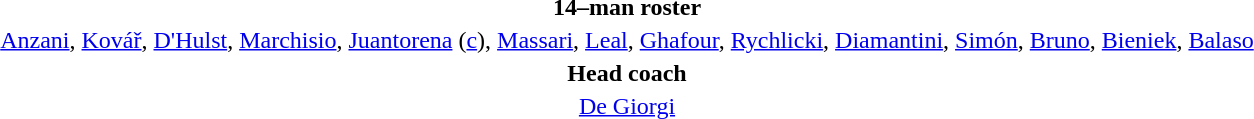<table style="text-align:center; margin-top:2em; margin-left:auto; margin-right:auto">
<tr>
<td><strong>14–man roster</strong></td>
</tr>
<tr>
<td><a href='#'>Anzani</a>, <a href='#'>Kovář</a>, <a href='#'>D'Hulst</a>, <a href='#'>Marchisio</a>, <a href='#'>Juantorena</a> (<a href='#'>c</a>), <a href='#'>Massari</a>, <a href='#'>Leal</a>, <a href='#'>Ghafour</a>, <a href='#'>Rychlicki</a>, <a href='#'>Diamantini</a>, <a href='#'>Simón</a>, <a href='#'>Bruno</a>, <a href='#'>Bieniek</a>, <a href='#'>Balaso</a></td>
</tr>
<tr>
<td><strong>Head coach</strong></td>
</tr>
<tr>
<td><a href='#'>De Giorgi</a></td>
</tr>
</table>
